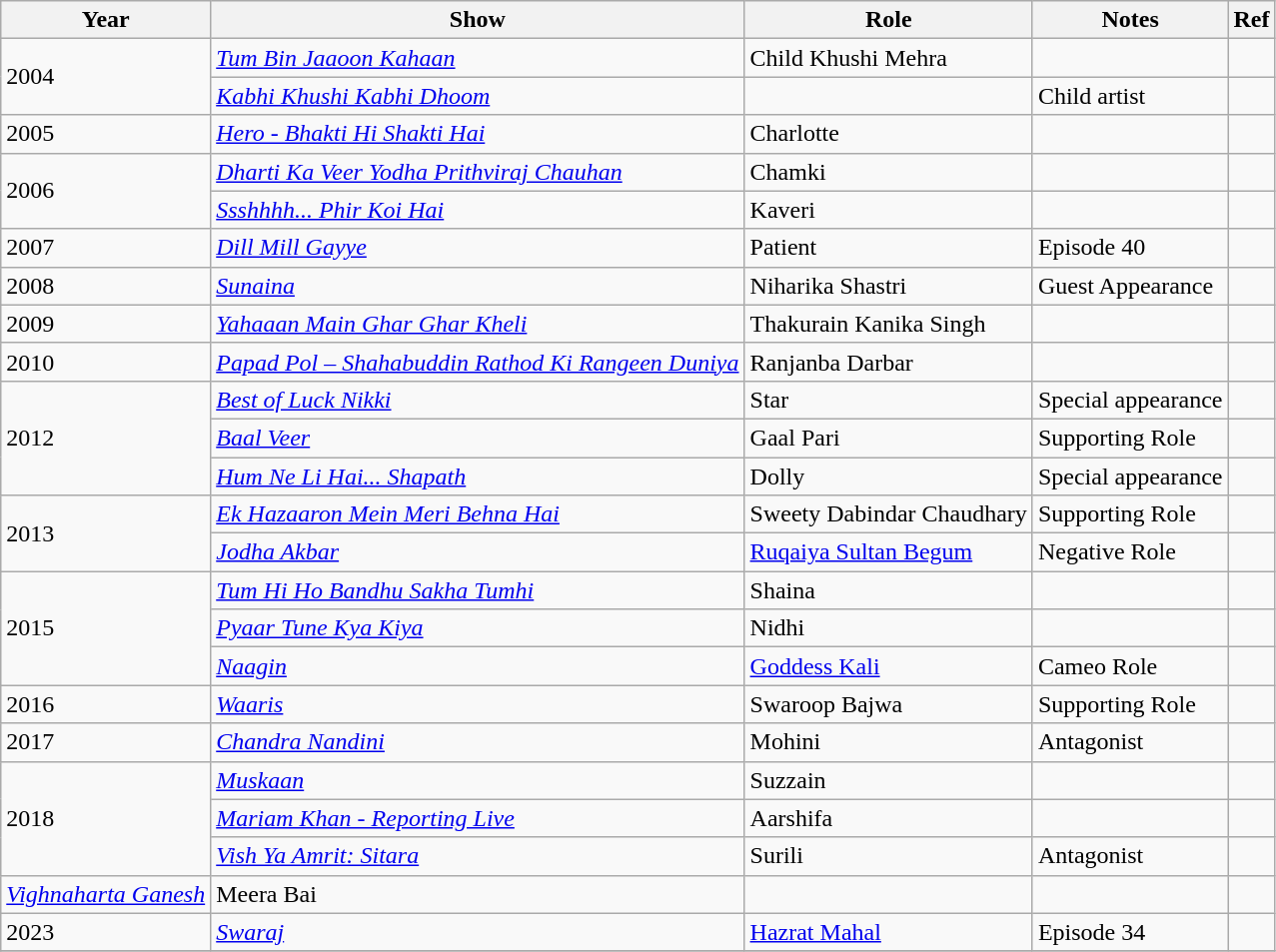<table class="wikitable sortable">
<tr>
<th>Year</th>
<th>Show</th>
<th>Role</th>
<th>Notes</th>
<th>Ref</th>
</tr>
<tr>
<td rowspan="2">2004</td>
<td><em><a href='#'>Tum Bin Jaaoon Kahaan</a></em></td>
<td>Child Khushi Mehra</td>
<td></td>
<td></td>
</tr>
<tr>
<td><em><a href='#'>Kabhi Khushi Kabhi Dhoom</a></em></td>
<td></td>
<td>Child artist</td>
<td></td>
</tr>
<tr>
<td>2005</td>
<td><em><a href='#'>Hero - Bhakti Hi Shakti Hai</a></em></td>
<td>Charlotte</td>
<td></td>
<td></td>
</tr>
<tr>
<td rowspan="2">2006</td>
<td><em><a href='#'>Dharti Ka Veer Yodha Prithviraj Chauhan</a></em></td>
<td>Chamki</td>
<td></td>
<td></td>
</tr>
<tr>
<td><em><a href='#'>Ssshhhh... Phir Koi Hai</a></em></td>
<td>Kaveri</td>
<td></td>
<td></td>
</tr>
<tr>
<td>2007</td>
<td><em><a href='#'>Dill Mill Gayye</a></em></td>
<td>Patient</td>
<td>Episode 40</td>
<td></td>
</tr>
<tr>
<td>2008</td>
<td><em><a href='#'>Sunaina</a></em></td>
<td>Niharika Shastri</td>
<td>Guest Appearance</td>
<td></td>
</tr>
<tr>
<td>2009</td>
<td><em><a href='#'>Yahaaan Main Ghar Ghar Kheli</a></em></td>
<td>Thakurain Kanika Singh</td>
<td></td>
<td></td>
</tr>
<tr>
<td>2010</td>
<td><em><a href='#'>Papad Pol – Shahabuddin Rathod Ki Rangeen Duniya</a></em></td>
<td>Ranjanba Darbar</td>
<td></td>
<td></td>
</tr>
<tr>
<td rowspan="3">2012</td>
<td><em><a href='#'>Best of Luck Nikki</a></em></td>
<td>Star</td>
<td>Special appearance</td>
<td></td>
</tr>
<tr>
<td><em><a href='#'>Baal Veer</a></em></td>
<td>Gaal Pari</td>
<td>Supporting Role</td>
<td></td>
</tr>
<tr>
<td><em><a href='#'>Hum Ne Li Hai... Shapath</a></em></td>
<td>Dolly</td>
<td>Special appearance</td>
<td></td>
</tr>
<tr>
<td rowspan=2>2013</td>
<td><em><a href='#'>Ek Hazaaron Mein Meri Behna Hai</a></em></td>
<td>Sweety Dabindar Chaudhary</td>
<td>Supporting Role</td>
<td></td>
</tr>
<tr>
<td><em><a href='#'>Jodha Akbar</a></em></td>
<td><a href='#'>Ruqaiya Sultan Begum</a></td>
<td>Negative Role</td>
<td></td>
</tr>
<tr>
<td rowspan="3">2015</td>
<td><em><a href='#'>Tum Hi Ho Bandhu Sakha Tumhi</a></em></td>
<td>Shaina</td>
<td></td>
<td></td>
</tr>
<tr>
<td><em><a href='#'>Pyaar Tune Kya Kiya</a></em></td>
<td>Nidhi</td>
<td></td>
<td></td>
</tr>
<tr>
<td><em><a href='#'>Naagin</a></em></td>
<td><a href='#'>Goddess Kali</a></td>
<td>Cameo Role</td>
<td></td>
</tr>
<tr>
<td>2016</td>
<td><em><a href='#'>Waaris</a></em></td>
<td>Swaroop Bajwa</td>
<td>Supporting Role</td>
<td></td>
</tr>
<tr>
<td>2017</td>
<td><em><a href='#'>Chandra Nandini</a></em></td>
<td>Mohini</td>
<td>Antagonist</td>
<td></td>
</tr>
<tr>
<td rowspan="3">2018</td>
<td><em><a href='#'>Muskaan</a></em></td>
<td>Suzzain</td>
<td></td>
</tr>
<tr>
<td><em><a href='#'>Mariam Khan - Reporting Live</a></em></td>
<td>Aarshifa</td>
<td></td>
<td></td>
</tr>
<tr>
<td><em><a href='#'>Vish Ya Amrit: Sitara</a></em></td>
<td>Surili</td>
<td>Antagonist</td>
<td></td>
</tr>
<tr>
<td><em><a href='#'>Vighnaharta Ganesh</a></em></td>
<td>Meera Bai</td>
<td></td>
<td></td>
</tr>
<tr>
<td>2023</td>
<td><em><a href='#'> Swaraj</a></em></td>
<td><a href='#'>Hazrat Mahal</a></td>
<td>Episode 34</td>
<td></td>
</tr>
<tr>
</tr>
</table>
